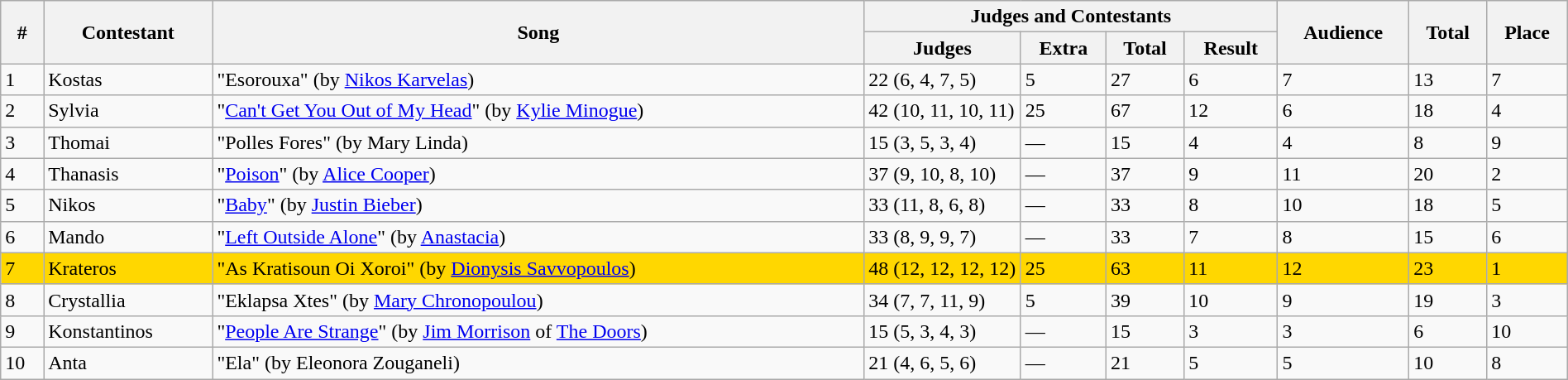<table class="sortable wikitable" width="100%">
<tr>
<th rowspan="2">#</th>
<th rowspan="2">Contestant</th>
<th rowspan="2">Song</th>
<th colspan="4">Judges and Contestants</th>
<th rowspan="2">Audience</th>
<th rowspan="2">Total</th>
<th rowspan="2">Place</th>
</tr>
<tr>
<th width=10%>Judges</th>
<th>Extra</th>
<th>Total</th>
<th>Result</th>
</tr>
<tr>
<td>1</td>
<td>Kostas</td>
<td>"Esorouxa" (by <a href='#'>Nikos Karvelas</a>)</td>
<td>22 (6, 4, 7, 5)</td>
<td>5</td>
<td>27</td>
<td>6</td>
<td>7</td>
<td>13</td>
<td>7</td>
</tr>
<tr>
<td>2</td>
<td>Sylvia</td>
<td>"<a href='#'>Can't Get You Out of My Head</a>" (by <a href='#'>Kylie Minogue</a>)</td>
<td>42 (10, 11, 10, 11)</td>
<td>25</td>
<td>67</td>
<td>12</td>
<td>6</td>
<td>18</td>
<td>4</td>
</tr>
<tr>
<td>3</td>
<td>Thomai</td>
<td>"Polles Fores" (by Mary Linda)</td>
<td>15 (3, 5, 3, 4)</td>
<td>—</td>
<td>15</td>
<td>4</td>
<td>4</td>
<td>8</td>
<td>9</td>
</tr>
<tr>
<td>4</td>
<td>Thanasis</td>
<td>"<a href='#'>Poison</a>" (by <a href='#'>Alice Cooper</a>)</td>
<td>37 (9, 10, 8, 10)</td>
<td>—</td>
<td>37</td>
<td>9</td>
<td>11</td>
<td>20</td>
<td>2</td>
</tr>
<tr>
<td>5</td>
<td>Nikos</td>
<td>"<a href='#'>Baby</a>" (by <a href='#'>Justin Bieber</a>)</td>
<td>33 (11, 8, 6, 8)</td>
<td>—</td>
<td>33</td>
<td>8</td>
<td>10</td>
<td>18</td>
<td>5</td>
</tr>
<tr>
<td>6</td>
<td>Mando</td>
<td>"<a href='#'>Left Outside Alone</a>" (by <a href='#'>Anastacia</a>)</td>
<td>33 (8, 9, 9, 7)</td>
<td>—</td>
<td>33</td>
<td>7</td>
<td>8</td>
<td>15</td>
<td>6</td>
</tr>
<tr bgcolor="gold">
<td>7</td>
<td>Krateros</td>
<td>"As Kratisoun Oi Xoroi" (by <a href='#'>Dionysis Savvopoulos</a>)</td>
<td>48 (12, 12, 12, 12)</td>
<td>25</td>
<td>63</td>
<td>11</td>
<td>12</td>
<td>23</td>
<td>1</td>
</tr>
<tr>
<td>8</td>
<td>Crystallia</td>
<td>"Eklapsa Xtes" (by <a href='#'>Mary Chronopoulou</a>)</td>
<td>34 (7, 7, 11, 9)</td>
<td>5</td>
<td>39</td>
<td>10</td>
<td>9</td>
<td>19</td>
<td>3</td>
</tr>
<tr>
<td>9</td>
<td>Konstantinos</td>
<td>"<a href='#'>People Are Strange</a>" (by <a href='#'>Jim Morrison</a> of <a href='#'>The Doors</a>)</td>
<td>15 (5, 3, 4, 3)</td>
<td>—</td>
<td>15</td>
<td>3</td>
<td>3</td>
<td>6</td>
<td>10</td>
</tr>
<tr>
<td>10</td>
<td>Anta</td>
<td>"Ela" (by Eleonora Zouganeli)</td>
<td>21 (4, 6, 5, 6)</td>
<td>—</td>
<td>21</td>
<td>5</td>
<td>5</td>
<td>10</td>
<td>8</td>
</tr>
</table>
